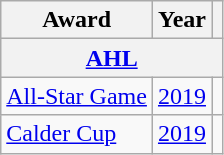<table class="wikitable">
<tr>
<th>Award</th>
<th>Year</th>
<th></th>
</tr>
<tr>
<th colspan="3"><a href='#'>AHL</a></th>
</tr>
<tr>
<td><a href='#'>All-Star Game</a></td>
<td><a href='#'>2019</a></td>
<td></td>
</tr>
<tr>
<td><a href='#'>Calder Cup</a></td>
<td><a href='#'>2019</a></td>
<td></td>
</tr>
</table>
